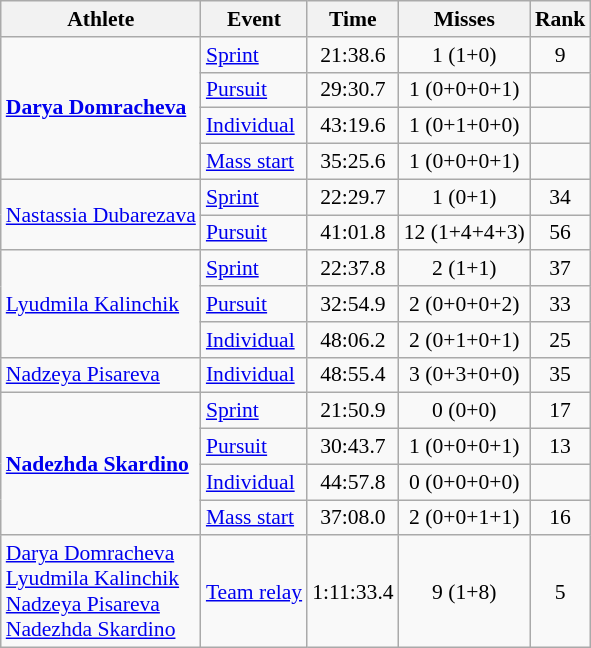<table class="wikitable" style="font-size:90%">
<tr>
<th>Athlete</th>
<th>Event</th>
<th>Time</th>
<th>Misses</th>
<th>Rank</th>
</tr>
<tr align=center>
<td align=left rowspan=4><strong><a href='#'>Darya Domracheva</a></strong></td>
<td align=left><a href='#'>Sprint</a></td>
<td>21:38.6</td>
<td>1 (1+0)</td>
<td>9</td>
</tr>
<tr align=center>
<td align=left><a href='#'>Pursuit</a></td>
<td>29:30.7</td>
<td>1 (0+0+0+1)</td>
<td></td>
</tr>
<tr align=center>
<td align=left><a href='#'>Individual</a></td>
<td>43:19.6</td>
<td>1 (0+1+0+0)</td>
<td></td>
</tr>
<tr align=center>
<td align=left><a href='#'>Mass start</a></td>
<td>35:25.6</td>
<td>1 (0+0+0+1)</td>
<td></td>
</tr>
<tr align=center>
<td align=left rowspan=2><a href='#'>Nastassia Dubarezava</a></td>
<td align=left><a href='#'>Sprint</a></td>
<td>22:29.7</td>
<td>1 (0+1)</td>
<td>34</td>
</tr>
<tr align=center>
<td align=left><a href='#'>Pursuit</a></td>
<td>41:01.8</td>
<td>12 (1+4+4+3)</td>
<td>56</td>
</tr>
<tr align=center>
<td align=left rowspan=3><a href='#'>Lyudmila Kalinchik</a></td>
<td align=left><a href='#'>Sprint</a></td>
<td>22:37.8</td>
<td>2 (1+1)</td>
<td>37</td>
</tr>
<tr align=center>
<td align=left><a href='#'>Pursuit</a></td>
<td>32:54.9</td>
<td>2 (0+0+0+2)</td>
<td>33</td>
</tr>
<tr align=center>
<td align=left><a href='#'>Individual</a></td>
<td>48:06.2</td>
<td>2 (0+1+0+1)</td>
<td>25</td>
</tr>
<tr align=center>
<td align=left><a href='#'>Nadzeya Pisareva</a></td>
<td align=left><a href='#'>Individual</a></td>
<td>48:55.4</td>
<td>3 (0+3+0+0)</td>
<td>35</td>
</tr>
<tr align=center>
<td align=left rowspan=4><strong><a href='#'>Nadezhda Skardino</a></strong></td>
<td align=left><a href='#'>Sprint</a></td>
<td>21:50.9</td>
<td>0 (0+0)</td>
<td>17</td>
</tr>
<tr align=center>
<td align=left><a href='#'>Pursuit</a></td>
<td>30:43.7</td>
<td>1 (0+0+0+1)</td>
<td>13</td>
</tr>
<tr align=center>
<td align=left><a href='#'>Individual</a></td>
<td>44:57.8</td>
<td>0 (0+0+0+0)</td>
<td></td>
</tr>
<tr align=center>
<td align=left><a href='#'>Mass start</a></td>
<td>37:08.0</td>
<td>2 (0+0+1+1)</td>
<td>16</td>
</tr>
<tr align=center>
<td align=left><a href='#'>Darya Domracheva</a><br><a href='#'>Lyudmila Kalinchik</a><br><a href='#'>Nadzeya Pisareva</a><br><a href='#'>Nadezhda Skardino</a></td>
<td align=left><a href='#'>Team relay</a></td>
<td>1:11:33.4</td>
<td>9 (1+8)</td>
<td>5</td>
</tr>
</table>
